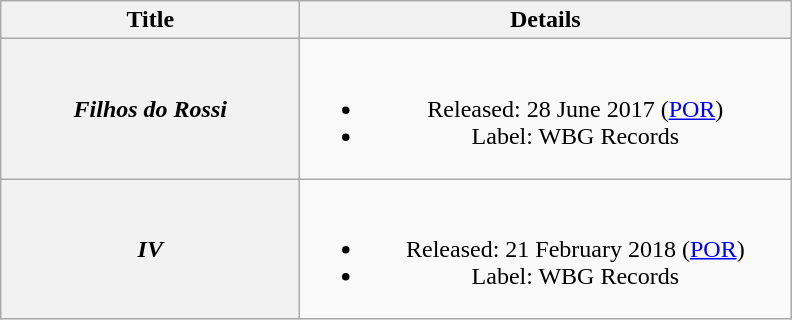<table class="wikitable plainrowheaders" style="text-align:center;">
<tr>
<th rowspan="1" scope="col" style="width:12em;">Title</th>
<th rowspan="1" scope="col" style="width:20em;">Details</th>
</tr>
<tr>
<th scope="row"><em>Filhos do Rossi</em></th>
<td><br><ul><li>Released: 28 June 2017 <span>(<a href='#'>POR</a>)</span></li><li>Label: WBG Records</li></ul></td>
</tr>
<tr>
<th scope="row"><em>IV</em></th>
<td><br><ul><li>Released: 21 February 2018 <span>(<a href='#'>POR</a>)</span></li><li>Label: WBG Records</li></ul></td>
</tr>
</table>
